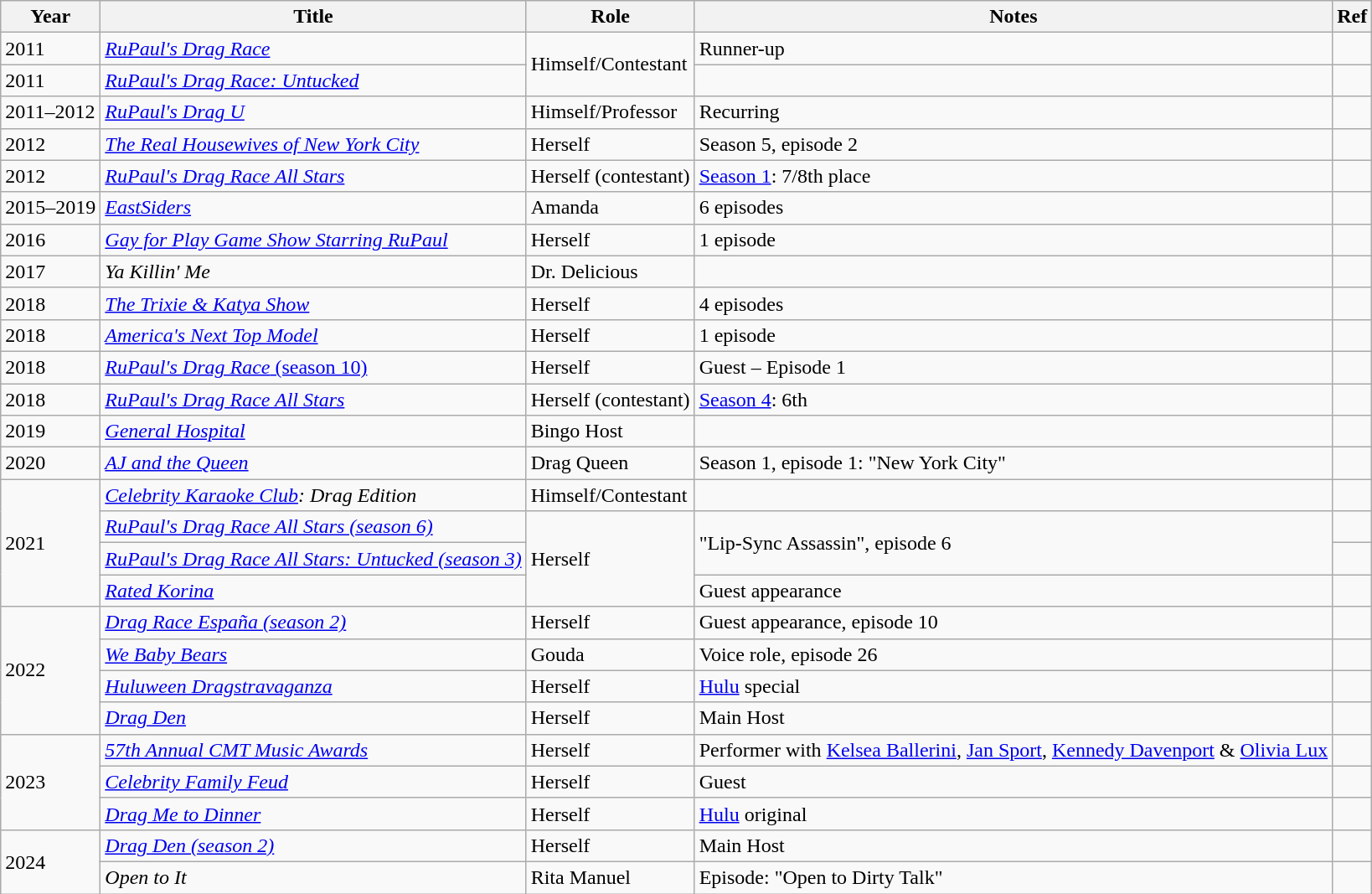<table class="wikitable">
<tr>
<th>Year</th>
<th>Title</th>
<th>Role</th>
<th class="unsortable">Notes</th>
<th>Ref</th>
</tr>
<tr>
<td>2011</td>
<td><em><a href='#'>RuPaul's Drag Race</a></em></td>
<td rowspan="2">Himself/Contestant</td>
<td>Runner-up</td>
<td></td>
</tr>
<tr>
<td>2011</td>
<td><em><a href='#'>RuPaul's Drag Race: Untucked</a></em></td>
<td></td>
<td></td>
</tr>
<tr>
<td>2011–2012</td>
<td><em><a href='#'>RuPaul's Drag U</a></em></td>
<td>Himself/Professor</td>
<td>Recurring</td>
<td></td>
</tr>
<tr>
<td>2012</td>
<td><em><a href='#'>The Real Housewives of New York City</a></em></td>
<td>Herself</td>
<td>Season 5, episode 2</td>
<td></td>
</tr>
<tr>
<td>2012</td>
<td><em><a href='#'>RuPaul's Drag Race All Stars</a></em></td>
<td>Herself (contestant)</td>
<td><a href='#'>Season 1</a>: 7/8th place</td>
<td></td>
</tr>
<tr>
<td>2015–2019</td>
<td><em><a href='#'>EastSiders</a></em></td>
<td>Amanda</td>
<td>6 episodes</td>
<td></td>
</tr>
<tr>
<td>2016</td>
<td><em><a href='#'>Gay for Play Game Show Starring RuPaul</a></em></td>
<td>Herself</td>
<td>1 episode</td>
<td></td>
</tr>
<tr>
<td>2017</td>
<td><em>Ya Killin' Me</em></td>
<td>Dr. Delicious</td>
<td></td>
<td></td>
</tr>
<tr>
<td>2018</td>
<td><em><a href='#'>The Trixie & Katya Show</a></em></td>
<td>Herself</td>
<td>4 episodes</td>
<td></td>
</tr>
<tr>
<td>2018</td>
<td><em><a href='#'>America's Next Top Model</a></em></td>
<td>Herself</td>
<td>1 episode</td>
<td></td>
</tr>
<tr>
<td>2018</td>
<td><a href='#'><em>RuPaul's Drag Race</em> (season 10)</a></td>
<td>Herself</td>
<td>Guest – Episode 1</td>
<td style="text-align: center;"></td>
</tr>
<tr>
<td>2018</td>
<td><em><a href='#'>RuPaul's Drag Race All Stars</a></em></td>
<td>Herself (contestant)</td>
<td><a href='#'>Season 4</a>: 6th</td>
<td></td>
</tr>
<tr>
<td>2019</td>
<td><em><a href='#'>General Hospital</a></em></td>
<td>Bingo Host</td>
<td></td>
<td style="text-align: center;"></td>
</tr>
<tr>
<td>2020</td>
<td><em><a href='#'>AJ and the Queen</a></em></td>
<td>Drag Queen</td>
<td>Season 1, episode 1: "New York City"</td>
<td style="text-align: center;"></td>
</tr>
<tr>
<td rowspan=4>2021</td>
<td><em><a href='#'>Celebrity Karaoke Club</a>: Drag Edition</em></td>
<td>Himself/Contestant</td>
<td></td>
<td style="text-align: center;"></td>
</tr>
<tr>
<td><em><a href='#'>RuPaul's Drag Race All Stars (season 6)</a></em></td>
<td rowspan=3>Herself</td>
<td rowspan=2>"Lip-Sync Assassin", episode 6</td>
<td></td>
</tr>
<tr>
<td><em><a href='#'>RuPaul's Drag Race All Stars: Untucked (season 3)</a></em></td>
<td></td>
</tr>
<tr>
<td><em><a href='#'>Rated Korina</a></em></td>
<td>Guest appearance</td>
<td></td>
</tr>
<tr>
<td rowspan=4>2022</td>
<td><em><a href='#'>Drag Race España (season 2)</a></em></td>
<td>Herself</td>
<td>Guest appearance, episode 10</td>
<td></td>
</tr>
<tr>
<td><em><a href='#'>We Baby Bears</a></em></td>
<td>Gouda</td>
<td>Voice role, episode 26</td>
<td></td>
</tr>
<tr>
<td><em><a href='#'>Huluween Dragstravaganza</a></em></td>
<td>Herself</td>
<td><a href='#'>Hulu</a> special</td>
<td></td>
</tr>
<tr>
<td><em><a href='#'>Drag Den</a></em></td>
<td>Herself</td>
<td>Main Host</td>
<td></td>
</tr>
<tr>
<td rowspan=3>2023</td>
<td><em><a href='#'>57th Annual CMT Music Awards</a></em></td>
<td>Herself</td>
<td>Performer with <a href='#'>Kelsea Ballerini</a>, <a href='#'>Jan Sport</a>, <a href='#'>Kennedy Davenport</a> & <a href='#'>Olivia Lux</a></td>
<td></td>
</tr>
<tr>
<td><em><a href='#'>Celebrity Family Feud</a></em></td>
<td>Herself</td>
<td>Guest</td>
<td style="text-align: center;"></td>
</tr>
<tr>
<td><em><a href='#'>Drag Me to Dinner</a></em></td>
<td>Herself</td>
<td><a href='#'>Hulu</a> original</td>
<td style="text-align: center;"></td>
</tr>
<tr>
<td rowspan="2">2024</td>
<td><em><a href='#'>Drag Den (season 2)</a></em></td>
<td>Herself</td>
<td>Main Host</td>
<td></td>
</tr>
<tr>
<td><em>Open to It</em></td>
<td>Rita Manuel</td>
<td>Episode: "Open to Dirty Talk"</td>
<td></td>
</tr>
</table>
